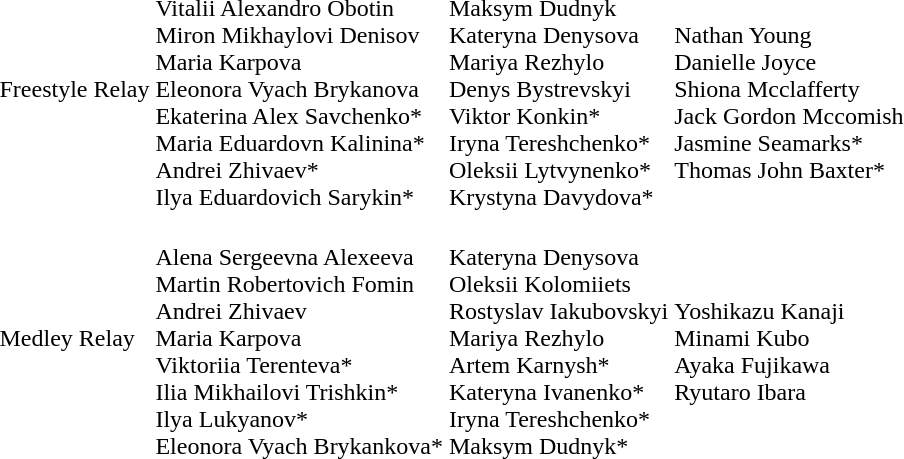<table>
<tr>
<td> Freestyle Relay</td>
<td><br>Vitalii Alexandro Obotin<br>Miron Mikhaylovi Denisov<br>Maria Karpova<br>Eleonora Vyach Brykanova<br>Ekaterina Alex Savchenko*<br>Maria Eduardovn Kalinina*<br>Andrei Zhivaev*<br>Ilya Eduardovich Sarykin*</td>
<td><br>Maksym Dudnyk<br>Kateryna Denysova<br>Mariya Rezhylo<br>Denys Bystrevskyi<br>Viktor Konkin*<br>Iryna Tereshchenko*<br>Oleksii Lytvynenko*<br>Krystyna Davydova*</td>
<td><br>Nathan Young<br>Danielle Joyce<br>Shiona Mcclafferty<br>Jack Gordon Mccomish<br>Jasmine Seamarks*<br>Thomas John Baxter*</td>
</tr>
<tr>
<td> Medley Relay</td>
<td><br>Alena Sergeevna Alexeeva<br>Martin Robertovich Fomin<br>Andrei Zhivaev<br>Maria Karpova<br>Viktoriia Terenteva*<br>Ilia Mikhailovi Trishkin*<br>Ilya Lukyanov*<br>Eleonora Vyach Brykankova*</td>
<td><br>Kateryna Denysova<br>Oleksii Kolomiiets<br>Rostyslav Iakubovskyi<br>Mariya Rezhylo<br>Artem Karnysh*<br>Kateryna Ivanenko*<br>Iryna Tereshchenko*<br>Maksym Dudnyk*</td>
<td><br>Yoshikazu Kanaji<br>Minami Kubo<br>Ayaka Fujikawa<br>Ryutaro Ibara</td>
</tr>
</table>
